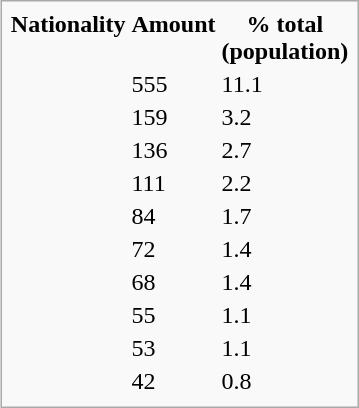<table class="infobox" style="float:right;">
<tr \>
<th>Nationality</th>
<th>Amount</th>
<th>% total<br>(population)</th>
</tr>
<tr>
<td></td>
<td>555</td>
<td>11.1</td>
</tr>
<tr>
<td></td>
<td>159</td>
<td>3.2</td>
</tr>
<tr>
<td></td>
<td>136</td>
<td>2.7</td>
</tr>
<tr>
<td></td>
<td>111</td>
<td>2.2</td>
</tr>
<tr>
<td></td>
<td>84</td>
<td>1.7</td>
</tr>
<tr>
<td></td>
<td>72</td>
<td>1.4</td>
</tr>
<tr>
<td></td>
<td>68</td>
<td>1.4</td>
</tr>
<tr>
<td></td>
<td>55</td>
<td>1.1</td>
</tr>
<tr>
<td></td>
<td>53</td>
<td>1.1</td>
</tr>
<tr>
<td></td>
<td>42</td>
<td>0.8</td>
</tr>
<tr>
</tr>
</table>
